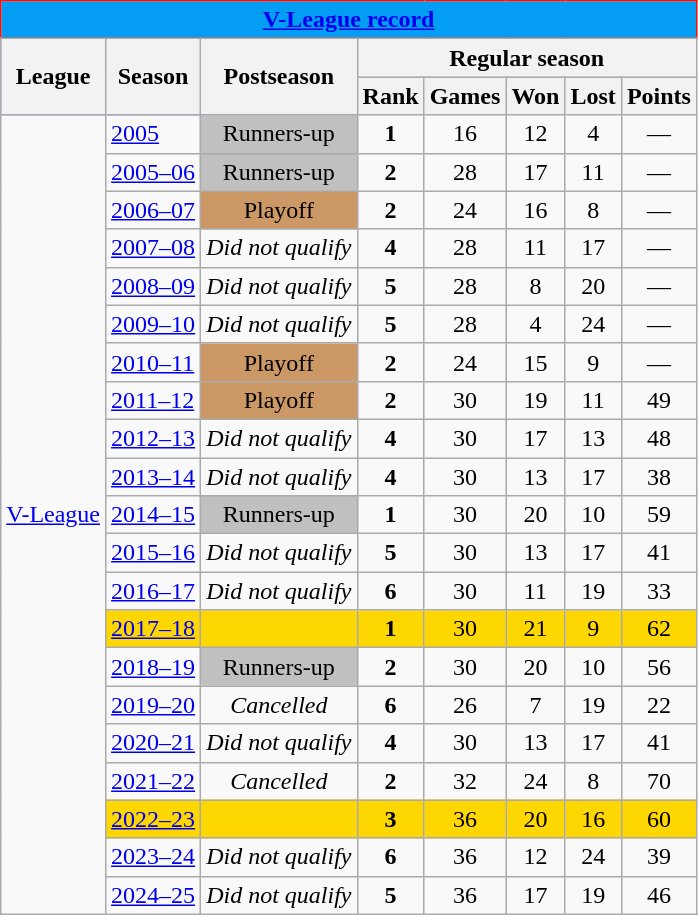<table class="wikitable">
<tr>
<th colspan="8" style="background:#039DF3; border:1px solid #ED150D"><a href='#'><span>V-League record</span></a></th>
</tr>
<tr>
</tr>
<tr bgcolor=#7070ff>
<th rowspan="2">League</th>
<th rowspan="2">Season</th>
<th rowspan="2">Postseason</th>
<th colspan="5">Regular season</th>
</tr>
<tr>
<th>Rank</th>
<th>Games</th>
<th>Won</th>
<th>Lost</th>
<th>Points</th>
</tr>
<tr>
<td rowspan=21><a href='#'>V-League</a></td>
<td><a href='#'>2005</a></td>
<td align=center  bgcolor="silver">Runners-up</td>
<td align=center><strong>1</strong></td>
<td align=center>16</td>
<td align=center>12</td>
<td align=center>4</td>
<td align=center>—</td>
</tr>
<tr>
<td><a href='#'>2005–06</a></td>
<td align=center  bgcolor="silver">Runners-up</td>
<td align=center><strong>2</strong></td>
<td align=center>28</td>
<td align=center>17</td>
<td align=center>11</td>
<td align=center>—</td>
</tr>
<tr>
<td><a href='#'>2006–07</a></td>
<td align=center bgcolor="#cc9966">Playoff</td>
<td align=center><strong>2</strong></td>
<td align=center>24</td>
<td align=center>16</td>
<td align=center>8</td>
<td align=center>—</td>
</tr>
<tr>
<td><a href='#'>2007–08</a></td>
<td align=center><em>Did not qualify</em></td>
<td align=center><strong>4</strong></td>
<td align=center>28</td>
<td align=center>11</td>
<td align=center>17</td>
<td align=center>—</td>
</tr>
<tr>
<td><a href='#'>2008–09</a></td>
<td align=center><em>Did not qualify</em></td>
<td align=center><strong>5</strong></td>
<td align=center>28</td>
<td align=center>8</td>
<td align=center>20</td>
<td align=center>—</td>
</tr>
<tr>
<td><a href='#'>2009–10</a></td>
<td align=center><em>Did not qualify</em></td>
<td align=center><strong>5</strong></td>
<td align=center>28</td>
<td align=center>4</td>
<td align=center>24</td>
<td align=center>—</td>
</tr>
<tr>
<td><a href='#'>2010–11</a></td>
<td align=center bgcolor="#cc9966">Playoff</td>
<td align=center><strong>2</strong></td>
<td align=center>24</td>
<td align=center>15</td>
<td align=center>9</td>
<td align=center>—</td>
</tr>
<tr>
<td><a href='#'>2011–12</a></td>
<td align=center bgcolor="#cc9966">Playoff</td>
<td align=center><strong>2</strong></td>
<td align=center>30</td>
<td align=center>19</td>
<td align=center>11</td>
<td align=center>49</td>
</tr>
<tr>
<td><a href='#'>2012–13</a></td>
<td align=center><em>Did not qualify</em></td>
<td align=center><strong>4</strong></td>
<td align=center>30</td>
<td align=center>17</td>
<td align=center>13</td>
<td align=center>48</td>
</tr>
<tr>
<td><a href='#'>2013–14</a></td>
<td align=center><em>Did not qualify</em></td>
<td align=center><strong>4</strong></td>
<td align=center>30</td>
<td align=center>13</td>
<td align=center>17</td>
<td align=center>38</td>
</tr>
<tr>
<td><a href='#'>2014–15</a></td>
<td align=center  bgcolor="silver">Runners-up</td>
<td align=center><strong>1</strong></td>
<td align=center>30</td>
<td align=center>20</td>
<td align=center>10</td>
<td align=center>59</td>
</tr>
<tr>
<td><a href='#'>2015–16</a></td>
<td align=center><em>Did not qualify</em></td>
<td align=center><strong>5</strong></td>
<td align=center>30</td>
<td align=center>13</td>
<td align=center>17</td>
<td align=center>41</td>
</tr>
<tr>
<td><a href='#'>2016–17</a></td>
<td align=center><em>Did not qualify</em></td>
<td align=center><strong>6</strong></td>
<td align=center>30</td>
<td align=center>11</td>
<td align=center>19</td>
<td align=center>33</td>
</tr>
<tr style="background:gold;">
<td><a href='#'>2017–18</a></td>
<td align=center></td>
<td align=center><strong>1</strong></td>
<td align=center>30</td>
<td align=center>21</td>
<td align=center>9</td>
<td align=center>62</td>
</tr>
<tr>
<td><a href='#'>2018–19</a></td>
<td align=center  bgcolor="silver">Runners-up</td>
<td align=center><strong>2</strong></td>
<td align=center>30</td>
<td align=center>20</td>
<td align=center>10</td>
<td align=center>56</td>
</tr>
<tr>
<td><a href='#'>2019–20</a></td>
<td align=center><em>Cancelled</em></td>
<td align=center><strong>6</strong></td>
<td align=center>26</td>
<td align=center>7</td>
<td align=center>19</td>
<td align=center>22</td>
</tr>
<tr>
<td><a href='#'>2020–21</a></td>
<td align=center><em>Did not qualify</em></td>
<td align=center><strong>4</strong></td>
<td align=center>30</td>
<td align=center>13</td>
<td align=center>17</td>
<td align=center>41</td>
</tr>
<tr>
<td><a href='#'>2021–22</a></td>
<td align=center><em>Cancelled</em></td>
<td align=center><strong>2</strong></td>
<td align=center>32</td>
<td align=center>24</td>
<td align=center>8</td>
<td align=center>70</td>
</tr>
<tr style="background:gold;">
<td><a href='#'>2022–23</a></td>
<td align=center></td>
<td align=center><strong>3</strong></td>
<td align=center>36</td>
<td align=center>20</td>
<td align=center>16</td>
<td align=center>60</td>
</tr>
<tr>
<td><a href='#'>2023–24</a></td>
<td align=center><em>Did not qualify</em></td>
<td align=center><strong>6</strong></td>
<td align=center>36</td>
<td align=center>12</td>
<td align=center>24</td>
<td align=center>39</td>
</tr>
<tr>
<td><a href='#'>2024–25</a></td>
<td align=center><em>Did not qualify</em></td>
<td align=center><strong>5</strong></td>
<td align=center>36</td>
<td align=center>17</td>
<td align=center>19</td>
<td align=center>46</td>
</tr>
</table>
